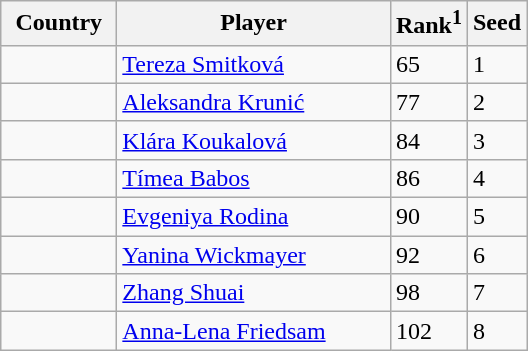<table class="sortable wikitable">
<tr>
<th width="70">Country</th>
<th width="175">Player</th>
<th>Rank<sup>1</sup></th>
<th>Seed</th>
</tr>
<tr>
<td></td>
<td><a href='#'>Tereza Smitková</a></td>
<td>65</td>
<td>1</td>
</tr>
<tr>
<td></td>
<td><a href='#'>Aleksandra Krunić</a></td>
<td>77</td>
<td>2</td>
</tr>
<tr>
<td></td>
<td><a href='#'>Klára Koukalová</a></td>
<td>84</td>
<td>3</td>
</tr>
<tr>
<td></td>
<td><a href='#'>Tímea Babos</a></td>
<td>86</td>
<td>4</td>
</tr>
<tr>
<td></td>
<td><a href='#'>Evgeniya Rodina</a></td>
<td>90</td>
<td>5</td>
</tr>
<tr>
<td></td>
<td><a href='#'>Yanina Wickmayer</a></td>
<td>92</td>
<td>6</td>
</tr>
<tr>
<td></td>
<td><a href='#'>Zhang Shuai</a></td>
<td>98</td>
<td>7</td>
</tr>
<tr>
<td></td>
<td><a href='#'>Anna-Lena Friedsam</a></td>
<td>102</td>
<td>8</td>
</tr>
</table>
